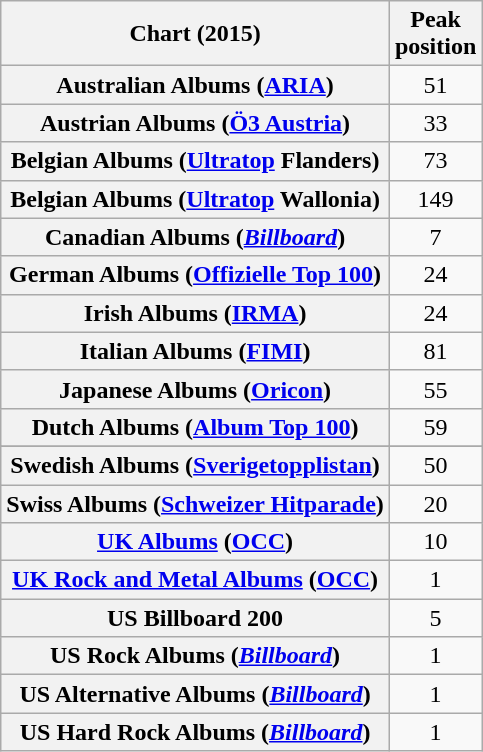<table class="wikitable sortable plainrowheaders" style="text-align:center;">
<tr>
<th scope="col">Chart (2015)</th>
<th scope="col">Peak<br>position</th>
</tr>
<tr>
<th scope="row">Australian Albums (<a href='#'>ARIA</a>)</th>
<td>51</td>
</tr>
<tr>
<th scope="row">Austrian Albums (<a href='#'>Ö3 Austria</a>)</th>
<td>33</td>
</tr>
<tr>
<th scope="row">Belgian Albums (<a href='#'>Ultratop</a> Flanders)</th>
<td>73</td>
</tr>
<tr>
<th scope="row">Belgian Albums (<a href='#'>Ultratop</a> Wallonia)</th>
<td>149</td>
</tr>
<tr>
<th scope="row">Canadian Albums (<em><a href='#'>Billboard</a></em>)</th>
<td>7</td>
</tr>
<tr>
<th scope="row">German Albums (<a href='#'>Offizielle Top 100</a>)</th>
<td>24</td>
</tr>
<tr>
<th scope="row">Irish Albums (<a href='#'>IRMA</a>)</th>
<td>24</td>
</tr>
<tr>
<th scope="row">Italian Albums (<a href='#'>FIMI</a>)</th>
<td>81</td>
</tr>
<tr>
<th scope="row">Japanese Albums (<a href='#'>Oricon</a>)</th>
<td>55</td>
</tr>
<tr>
<th scope="row">Dutch Albums (<a href='#'>Album Top 100</a>)</th>
<td>59</td>
</tr>
<tr>
</tr>
<tr>
<th scope="row">Swedish Albums (<a href='#'>Sverigetopplistan</a>)</th>
<td>50</td>
</tr>
<tr>
<th scope="row">Swiss Albums (<a href='#'>Schweizer Hitparade</a>)</th>
<td>20</td>
</tr>
<tr>
<th scope="row"><a href='#'>UK Albums</a> (<a href='#'>OCC</a>)</th>
<td>10</td>
</tr>
<tr>
<th scope="row"><a href='#'>UK Rock and Metal Albums</a> (<a href='#'>OCC</a>)</th>
<td>1</td>
</tr>
<tr>
<th scope="row">US Billboard 200</th>
<td>5</td>
</tr>
<tr>
<th scope="row">US  Rock Albums (<em><a href='#'>Billboard</a></em>)</th>
<td>1</td>
</tr>
<tr>
<th scope="row">US  Alternative Albums (<em><a href='#'>Billboard</a></em>)</th>
<td>1</td>
</tr>
<tr>
<th scope="row">US  Hard Rock Albums (<em><a href='#'>Billboard</a></em>)</th>
<td>1</td>
</tr>
</table>
